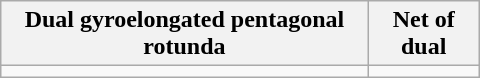<table class=wikitable width=320>
<tr valign=top>
<th>Dual gyroelongated pentagonal rotunda</th>
<th>Net of dual</th>
</tr>
<tr valign=top>
<td></td>
<td></td>
</tr>
</table>
